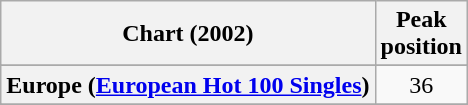<table class="wikitable sortable plainrowheaders" style="text-align:center">
<tr>
<th scope="col">Chart (2002)</th>
<th scope="col">Peak<br>position</th>
</tr>
<tr>
</tr>
<tr>
</tr>
<tr>
</tr>
<tr>
</tr>
<tr>
</tr>
<tr>
<th scope="row">Europe (<a href='#'>European Hot 100 Singles</a>)</th>
<td>36</td>
</tr>
<tr>
</tr>
<tr>
</tr>
<tr>
</tr>
<tr>
</tr>
<tr>
</tr>
<tr>
</tr>
<tr>
</tr>
<tr>
</tr>
<tr>
</tr>
<tr>
</tr>
<tr>
</tr>
<tr>
</tr>
<tr>
</tr>
<tr>
</tr>
</table>
